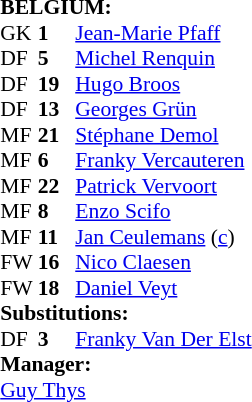<table style="font-size: 90%" cellspacing="0" cellpadding="0" align="center">
<tr>
<td colspan=4><br><strong>BELGIUM:</strong></td>
</tr>
<tr>
<th width=25></th>
<th width=25></th>
</tr>
<tr>
<td>GK</td>
<td><strong>1</strong></td>
<td><a href='#'>Jean-Marie Pfaff</a></td>
</tr>
<tr>
<td>DF</td>
<td><strong>5</strong></td>
<td><a href='#'>Michel Renquin</a></td>
</tr>
<tr>
<td>DF</td>
<td><strong>19</strong></td>
<td><a href='#'>Hugo Broos</a></td>
</tr>
<tr>
<td>DF</td>
<td><strong>13</strong></td>
<td><a href='#'>Georges Grün</a></td>
<td></td>
<td></td>
</tr>
<tr>
<td>MF</td>
<td><strong>21</strong></td>
<td><a href='#'>Stéphane Demol</a></td>
</tr>
<tr>
<td>MF</td>
<td><strong>6</strong></td>
<td><a href='#'>Franky Vercauteren</a></td>
</tr>
<tr>
<td>MF</td>
<td><strong>22</strong></td>
<td><a href='#'>Patrick Vervoort</a></td>
</tr>
<tr>
<td>MF</td>
<td><strong>8</strong></td>
<td><a href='#'>Enzo Scifo</a></td>
</tr>
<tr>
<td>MF</td>
<td><strong>11</strong></td>
<td><a href='#'>Jan Ceulemans</a> (<a href='#'>c</a>)</td>
<td></td>
</tr>
<tr>
<td>FW</td>
<td><strong>16</strong></td>
<td><a href='#'>Nico Claesen</a></td>
</tr>
<tr>
<td>FW</td>
<td><strong>18</strong></td>
<td><a href='#'>Daniel Veyt</a></td>
</tr>
<tr>
<td colspan=3><strong>Substitutions:</strong></td>
</tr>
<tr>
<td>DF</td>
<td><strong>3</strong></td>
<td><a href='#'>Franky Van Der Elst</a></td>
<td></td>
<td></td>
</tr>
<tr>
<td colspan=3><strong>Manager:</strong></td>
</tr>
<tr>
<td colspan=3> <a href='#'>Guy Thys</a></td>
</tr>
</table>
